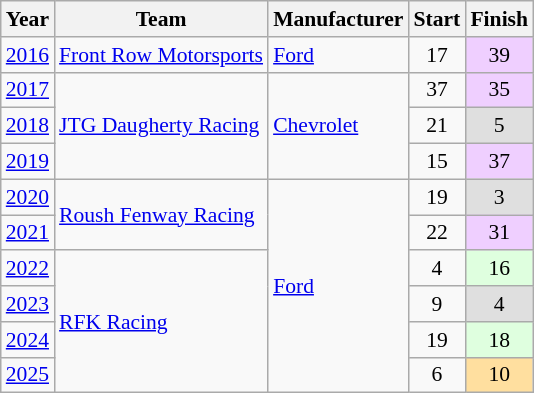<table class="wikitable" style="font-size: 90%;">
<tr>
<th>Year</th>
<th>Team</th>
<th>Manufacturer</th>
<th>Start</th>
<th>Finish</th>
</tr>
<tr>
<td><a href='#'>2016</a></td>
<td><a href='#'>Front Row Motorsports</a></td>
<td><a href='#'>Ford</a></td>
<td align=center>17</td>
<td align=center style="background:#EFCFFF;">39</td>
</tr>
<tr>
<td><a href='#'>2017</a></td>
<td rowspan=3><a href='#'>JTG Daugherty Racing</a></td>
<td rowspan=3><a href='#'>Chevrolet</a></td>
<td align=center>37</td>
<td align=center style="background:#EFCFFF;">35</td>
</tr>
<tr>
<td><a href='#'>2018</a></td>
<td align=center>21</td>
<td align=center style="background:#DFDFDF;">5</td>
</tr>
<tr>
<td><a href='#'>2019</a></td>
<td align=center>15</td>
<td align=center style="background:#EFCFFF;">37</td>
</tr>
<tr>
<td><a href='#'>2020</a></td>
<td rowspan=2><a href='#'>Roush Fenway Racing</a></td>
<td rowspan=6><a href='#'>Ford</a></td>
<td align=center>19</td>
<td align=center style="background:#DFDFDF;">3</td>
</tr>
<tr>
<td><a href='#'>2021</a></td>
<td align=center>22</td>
<td align=center style="background:#EFCFFF;">31</td>
</tr>
<tr>
<td><a href='#'>2022</a></td>
<td rowspan=4><a href='#'>RFK Racing</a></td>
<td align=center>4</td>
<td align=center style="background:#DFFFDF;">16</td>
</tr>
<tr>
<td><a href='#'>2023</a></td>
<td align=center>9</td>
<td align=center style="background:#DFDFDF;">4</td>
</tr>
<tr>
<td><a href='#'>2024</a></td>
<td align=center>19</td>
<td align=center style="background:#DFFFDF;">18</td>
</tr>
<tr>
<td><a href='#'>2025</a></td>
<td align=center>6</td>
<td align=center style="background:#FFDF9F;">10</td>
</tr>
</table>
